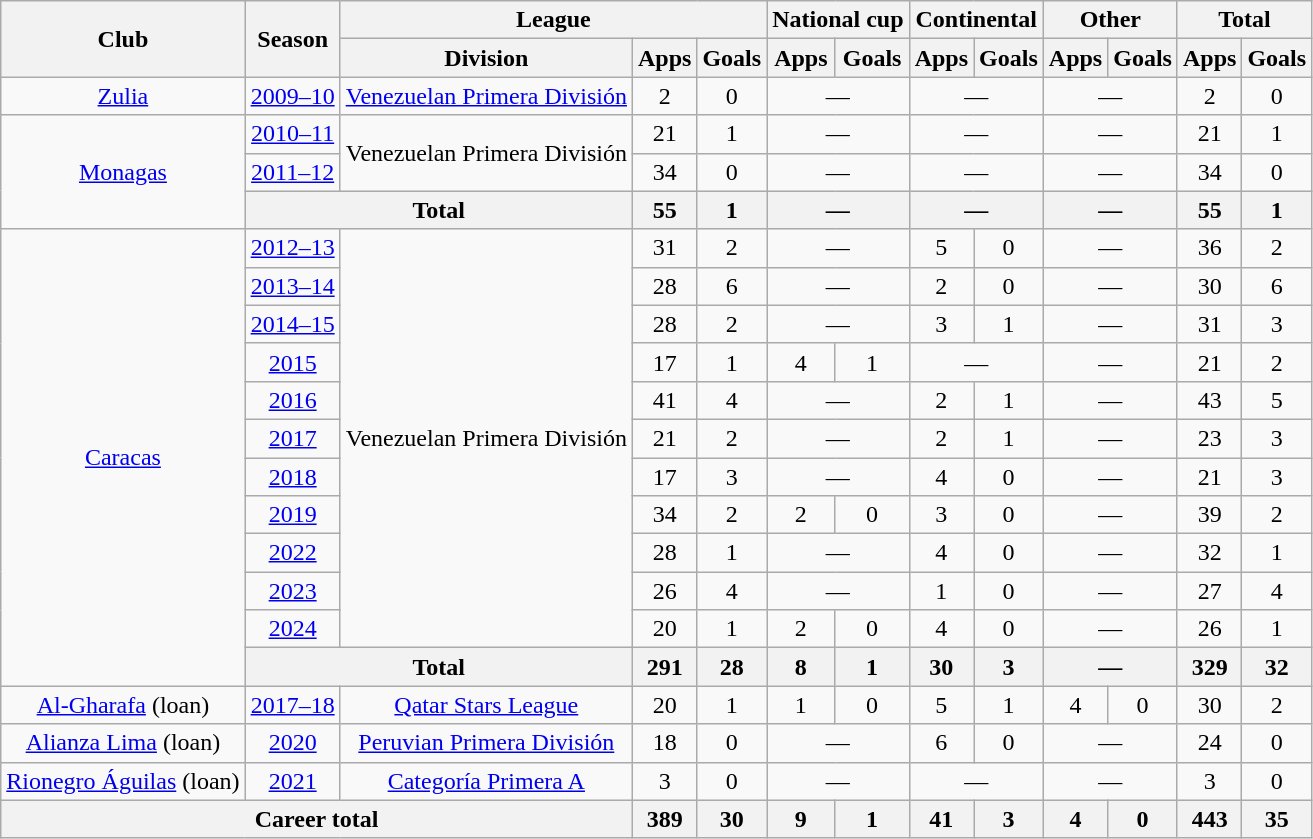<table class="wikitable" style="text-align:center">
<tr>
<th rowspan="2">Club</th>
<th rowspan="2">Season</th>
<th colspan="3">League</th>
<th colspan="2">National cup</th>
<th colspan="2">Continental</th>
<th colspan="2">Other</th>
<th colspan="2">Total</th>
</tr>
<tr>
<th>Division</th>
<th>Apps</th>
<th>Goals</th>
<th>Apps</th>
<th>Goals</th>
<th>Apps</th>
<th>Goals</th>
<th>Apps</th>
<th>Goals</th>
<th>Apps</th>
<th>Goals</th>
</tr>
<tr>
<td><a href='#'>Zulia</a></td>
<td><a href='#'>2009–10</a></td>
<td><a href='#'>Venezuelan Primera División</a></td>
<td>2</td>
<td>0</td>
<td colspan="2">—</td>
<td colspan="2">—</td>
<td colspan="2">—</td>
<td>2</td>
<td>0</td>
</tr>
<tr>
<td rowspan="3"><a href='#'>Monagas</a></td>
<td><a href='#'>2010–11</a></td>
<td rowspan="2">Venezuelan Primera División</td>
<td>21</td>
<td>1</td>
<td colspan="2">—</td>
<td colspan="2">—</td>
<td colspan="2">—</td>
<td>21</td>
<td>1</td>
</tr>
<tr>
<td><a href='#'>2011–12</a></td>
<td>34</td>
<td>0</td>
<td colspan="2">—</td>
<td colspan="2">—</td>
<td colspan="2">—</td>
<td>34</td>
<td>0</td>
</tr>
<tr>
<th colspan="2">Total</th>
<th>55</th>
<th>1</th>
<th colspan="2">—</th>
<th colspan="2">—</th>
<th colspan="2">—</th>
<th>55</th>
<th>1</th>
</tr>
<tr>
<td rowspan="12"><a href='#'>Caracas</a></td>
<td><a href='#'>2012–13</a></td>
<td rowspan="11">Venezuelan Primera División</td>
<td>31</td>
<td>2</td>
<td colspan="2">—</td>
<td>5</td>
<td>0</td>
<td colspan="2">—</td>
<td>36</td>
<td>2</td>
</tr>
<tr>
<td><a href='#'>2013–14</a></td>
<td>28</td>
<td>6</td>
<td colspan="2">—</td>
<td>2</td>
<td>0</td>
<td colspan="2">—</td>
<td>30</td>
<td>6</td>
</tr>
<tr>
<td><a href='#'>2014–15</a></td>
<td>28</td>
<td>2</td>
<td colspan="2">—</td>
<td>3</td>
<td>1</td>
<td colspan="2">—</td>
<td>31</td>
<td>3</td>
</tr>
<tr>
<td><a href='#'>2015</a></td>
<td>17</td>
<td>1</td>
<td>4</td>
<td>1</td>
<td colspan="2">—</td>
<td colspan="2">—</td>
<td>21</td>
<td>2</td>
</tr>
<tr>
<td><a href='#'>2016</a></td>
<td>41</td>
<td>4</td>
<td colspan="2">—</td>
<td>2</td>
<td>1</td>
<td colspan="2">—</td>
<td>43</td>
<td>5</td>
</tr>
<tr>
<td><a href='#'>2017</a></td>
<td>21</td>
<td>2</td>
<td colspan="2">—</td>
<td>2</td>
<td>1</td>
<td colspan="2">—</td>
<td>23</td>
<td>3</td>
</tr>
<tr>
<td><a href='#'>2018</a></td>
<td>17</td>
<td>3</td>
<td colspan="2">—</td>
<td>4</td>
<td>0</td>
<td colspan="2">—</td>
<td>21</td>
<td>3</td>
</tr>
<tr>
<td><a href='#'>2019</a></td>
<td>34</td>
<td>2</td>
<td>2</td>
<td>0</td>
<td>3</td>
<td>0</td>
<td colspan="2">—</td>
<td>39</td>
<td>2</td>
</tr>
<tr>
<td><a href='#'>2022</a></td>
<td>28</td>
<td>1</td>
<td colspan="2">—</td>
<td>4</td>
<td>0</td>
<td colspan="2">—</td>
<td>32</td>
<td>1</td>
</tr>
<tr>
<td><a href='#'>2023</a></td>
<td>26</td>
<td>4</td>
<td colspan="2">—</td>
<td>1</td>
<td>0</td>
<td colspan="2">—</td>
<td>27</td>
<td>4</td>
</tr>
<tr>
<td><a href='#'>2024</a></td>
<td>20</td>
<td>1</td>
<td>2</td>
<td>0</td>
<td>4</td>
<td>0</td>
<td colspan="2">—</td>
<td>26</td>
<td>1</td>
</tr>
<tr>
<th colspan="2">Total</th>
<th>291</th>
<th>28</th>
<th>8</th>
<th>1</th>
<th>30</th>
<th>3</th>
<th colspan="2">—</th>
<th>329</th>
<th>32</th>
</tr>
<tr>
<td><a href='#'>Al-Gharafa</a> (loan)</td>
<td><a href='#'>2017–18</a></td>
<td><a href='#'>Qatar Stars League</a></td>
<td>20</td>
<td>1</td>
<td>1</td>
<td>0</td>
<td>5</td>
<td>1</td>
<td>4</td>
<td>0</td>
<td>30</td>
<td>2</td>
</tr>
<tr>
<td><a href='#'>Alianza Lima</a> (loan)</td>
<td><a href='#'>2020</a></td>
<td><a href='#'>Peruvian Primera División</a></td>
<td>18</td>
<td>0</td>
<td colspan="2">—</td>
<td>6</td>
<td>0</td>
<td colspan="2">—</td>
<td>24</td>
<td>0</td>
</tr>
<tr>
<td><a href='#'>Rionegro Águilas</a> (loan)</td>
<td><a href='#'>2021</a></td>
<td><a href='#'>Categoría Primera A</a></td>
<td>3</td>
<td>0</td>
<td colspan="2">—</td>
<td colspan="2">—</td>
<td colspan="2">—</td>
<td>3</td>
<td>0</td>
</tr>
<tr>
<th colspan="3">Career total</th>
<th>389</th>
<th>30</th>
<th>9</th>
<th>1</th>
<th>41</th>
<th>3</th>
<th>4</th>
<th>0</th>
<th>443</th>
<th>35</th>
</tr>
</table>
